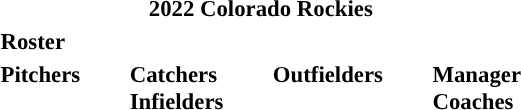<table class="toccolours" style="font-size: 95%;">
<tr>
<th colspan="10">2022 Colorado Rockies</th>
</tr>
<tr>
<td colspan="10"><strong>Roster</strong></td>
</tr>
<tr>
<td valign="top"><strong>Pitchers</strong><br>





















</td>
<td width="25px"></td>
<td valign="top"><strong>Catchers</strong><br>


<strong>Infielders</strong>







</td>
<td width="25px"></td>
<td valign="top"><strong>Outfielders</strong><br>







</td>
<td width="25px"></td>
<td valign="top"><strong>Manager</strong><br>
<strong>Coaches</strong>
 
 
 
 
 
  
 
 
 
 </td>
</tr>
<tr>
</tr>
</table>
